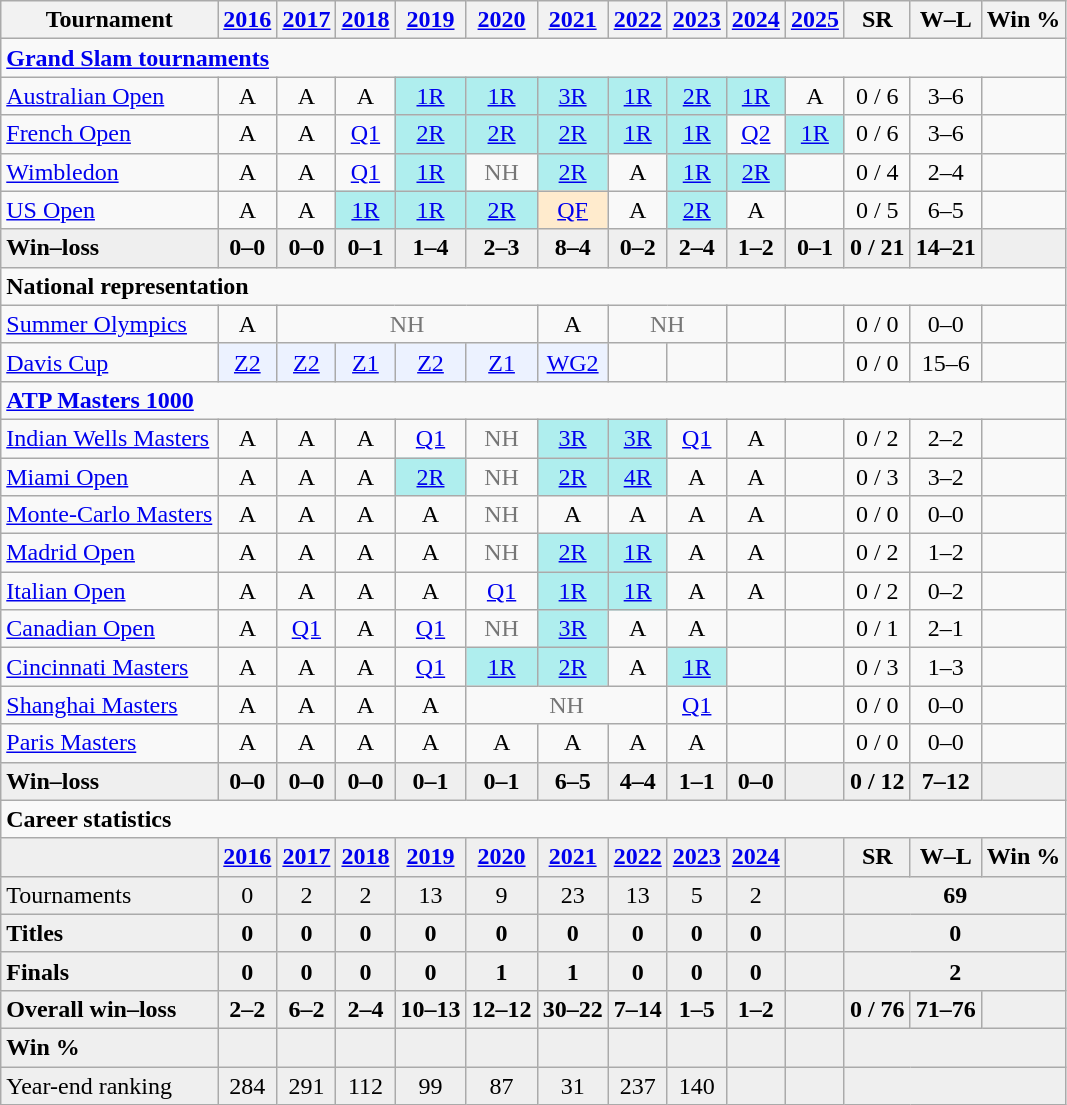<table class=wikitable style=text-align:center>
<tr>
<th>Tournament</th>
<th><a href='#'>2016</a></th>
<th><a href='#'>2017</a></th>
<th><a href='#'>2018</a></th>
<th><a href='#'>2019</a></th>
<th><a href='#'>2020</a></th>
<th><a href='#'>2021</a></th>
<th><a href='#'>2022</a></th>
<th><a href='#'>2023</a></th>
<th><a href='#'>2024</a></th>
<th><a href='#'>2025</a></th>
<th>SR</th>
<th>W–L</th>
<th>Win %</th>
</tr>
<tr>
<td colspan="14" style="text-align:left"><strong><a href='#'>Grand Slam tournaments</a></strong></td>
</tr>
<tr>
<td align=left><a href='#'>Australian Open</a></td>
<td>A</td>
<td>A</td>
<td>A</td>
<td bgcolor=afeeee><a href='#'>1R</a></td>
<td bgcolor=afeeee><a href='#'>1R</a></td>
<td bgcolor=afeeee><a href='#'>3R</a></td>
<td bgcolor=afeeee><a href='#'>1R</a></td>
<td bgcolor=afeeee><a href='#'>2R</a></td>
<td bgcolor=afeeee><a href='#'>1R</a></td>
<td>A</td>
<td>0 / 6</td>
<td>3–6</td>
<td></td>
</tr>
<tr>
<td align=left><a href='#'>French Open</a></td>
<td>A</td>
<td>A</td>
<td><a href='#'>Q1</a></td>
<td bgcolor=afeeee><a href='#'>2R</a></td>
<td bgcolor=afeeee><a href='#'>2R</a></td>
<td bgcolor=afeeee><a href='#'>2R</a></td>
<td bgcolor=afeeee><a href='#'>1R</a></td>
<td bgcolor=afeeee><a href='#'>1R</a></td>
<td><a href='#'>Q2</a></td>
<td bgcolor=afeeee><a href='#'>1R</a></td>
<td>0 / 6</td>
<td>3–6</td>
<td></td>
</tr>
<tr>
<td align=left><a href='#'>Wimbledon</a></td>
<td>A</td>
<td>A</td>
<td><a href='#'>Q1</a></td>
<td bgcolor=afeeee><a href='#'>1R</a></td>
<td style=color:#767676>NH</td>
<td bgcolor=afeeee><a href='#'>2R</a></td>
<td>A</td>
<td bgcolor=afeeee><a href='#'>1R</a></td>
<td bgcolor=afeeee><a href='#'>2R</a></td>
<td></td>
<td>0 / 4</td>
<td>2–4</td>
<td></td>
</tr>
<tr>
<td align=left><a href='#'>US Open</a></td>
<td>A</td>
<td>A</td>
<td bgcolor=afeeee><a href='#'>1R</a></td>
<td bgcolor=afeeee><a href='#'>1R</a></td>
<td bgcolor=afeeee><a href='#'>2R</a></td>
<td bgcolor=ffebcd><a href='#'>QF</a></td>
<td>A</td>
<td bgcolor=afeeee><a href='#'>2R</a></td>
<td>A</td>
<td></td>
<td>0 / 5</td>
<td>6–5</td>
<td></td>
</tr>
<tr style=font-weight:bold;background:#efefef>
<td style=text-align:left>Win–loss</td>
<td>0–0</td>
<td>0–0</td>
<td>0–1</td>
<td>1–4</td>
<td>2–3</td>
<td>8–4</td>
<td>0–2</td>
<td>2–4</td>
<td>1–2</td>
<td>0–1</td>
<td>0 / 21</td>
<td>14–21</td>
<td></td>
</tr>
<tr>
<td colspan="14" style="text-align:left"><strong>National representation</strong></td>
</tr>
<tr>
<td align=left><a href='#'>Summer Olympics</a></td>
<td>A</td>
<td colspan=4 style=color:#767676>NH</td>
<td>A</td>
<td colspan=2 style=color:#767676>NH</td>
<td></td>
<td></td>
<td>0 / 0</td>
<td>0–0</td>
<td></td>
</tr>
<tr>
<td align=left><a href='#'>Davis Cup</a></td>
<td bgcolor=ecf2ff><a href='#'>Z2</a></td>
<td bgcolor=ecf2ff><a href='#'>Z2</a></td>
<td bgcolor=ecf2ff><a href='#'>Z1</a></td>
<td bgcolor=ecf2ff><a href='#'>Z2</a></td>
<td bgcolor=ecf2ff><a href='#'>Z1</a></td>
<td bgcolor=ecf2ff><a href='#'>WG2</a></td>
<td></td>
<td></td>
<td></td>
<td></td>
<td>0 / 0</td>
<td>15–6</td>
<td></td>
</tr>
<tr>
<td colspan="14" style="text-align:left"><strong><a href='#'>ATP Masters 1000</a></strong></td>
</tr>
<tr>
<td align=left><a href='#'>Indian Wells Masters</a></td>
<td>A</td>
<td>A</td>
<td>A</td>
<td><a href='#'>Q1</a></td>
<td style=color:#767676>NH</td>
<td bgcolor=afeeee><a href='#'>3R</a></td>
<td bgcolor=afeeee><a href='#'>3R</a></td>
<td><a href='#'>Q1</a></td>
<td>A</td>
<td></td>
<td>0 / 2</td>
<td>2–2</td>
<td></td>
</tr>
<tr>
<td align=left><a href='#'>Miami Open</a></td>
<td>A</td>
<td>A</td>
<td>A</td>
<td bgcolor=afeeee><a href='#'>2R</a></td>
<td style=color:#767676>NH</td>
<td bgcolor=afeeee><a href='#'>2R</a></td>
<td bgcolor=afeeee><a href='#'>4R</a></td>
<td>A</td>
<td>A</td>
<td></td>
<td>0 / 3</td>
<td>3–2</td>
<td></td>
</tr>
<tr>
<td align=left><a href='#'>Monte-Carlo Masters</a></td>
<td>A</td>
<td>A</td>
<td>A</td>
<td>A</td>
<td style=color:#767676>NH</td>
<td>A</td>
<td>A</td>
<td>A</td>
<td>A</td>
<td></td>
<td>0 / 0</td>
<td>0–0</td>
<td></td>
</tr>
<tr>
<td align=left><a href='#'>Madrid Open</a></td>
<td>A</td>
<td>A</td>
<td>A</td>
<td>A</td>
<td style=color:#767676>NH</td>
<td bgcolor=afeeee><a href='#'>2R</a></td>
<td bgcolor=afeeee><a href='#'>1R</a></td>
<td>A</td>
<td>A</td>
<td></td>
<td>0 / 2</td>
<td>1–2</td>
<td></td>
</tr>
<tr>
<td align=left><a href='#'>Italian Open</a></td>
<td>A</td>
<td>A</td>
<td>A</td>
<td>A</td>
<td><a href='#'>Q1</a></td>
<td bgcolor=afeeee><a href='#'>1R</a></td>
<td bgcolor=afeeee><a href='#'>1R</a></td>
<td>A</td>
<td>A</td>
<td></td>
<td>0 / 2</td>
<td>0–2</td>
<td></td>
</tr>
<tr>
<td align=left><a href='#'>Canadian Open</a></td>
<td>A</td>
<td><a href='#'>Q1</a></td>
<td>A</td>
<td><a href='#'>Q1</a></td>
<td style=color:#767676>NH</td>
<td bgcolor=afeeee><a href='#'>3R</a></td>
<td>A</td>
<td>A</td>
<td></td>
<td></td>
<td>0 / 1</td>
<td>2–1</td>
<td></td>
</tr>
<tr>
<td align=left><a href='#'>Cincinnati Masters</a></td>
<td>A</td>
<td>A</td>
<td>A</td>
<td><a href='#'>Q1</a></td>
<td bgcolor=afeeee><a href='#'>1R</a></td>
<td bgcolor=afeeee><a href='#'>2R</a></td>
<td>A</td>
<td bgcolor=afeeee><a href='#'>1R</a></td>
<td></td>
<td></td>
<td>0 / 3</td>
<td>1–3</td>
<td></td>
</tr>
<tr>
<td align=left><a href='#'>Shanghai Masters</a></td>
<td>A</td>
<td>A</td>
<td>A</td>
<td>A</td>
<td colspan="3" style="color:#767676">NH</td>
<td><a href='#'>Q1</a></td>
<td></td>
<td></td>
<td>0 / 0</td>
<td>0–0</td>
<td></td>
</tr>
<tr>
<td align=left><a href='#'>Paris Masters</a></td>
<td>A</td>
<td>A</td>
<td>A</td>
<td>A</td>
<td>A</td>
<td>A</td>
<td>A</td>
<td>A</td>
<td></td>
<td></td>
<td>0 / 0</td>
<td>0–0</td>
<td></td>
</tr>
<tr style=font-weight:bold;background:#efefef>
<td style=text-align:left>Win–loss</td>
<td>0–0</td>
<td>0–0</td>
<td>0–0</td>
<td>0–1</td>
<td>0–1</td>
<td>6–5</td>
<td>4–4</td>
<td>1–1</td>
<td>0–0</td>
<td></td>
<td>0 / 12</td>
<td>7–12</td>
<td></td>
</tr>
<tr>
<td colspan="14" style="text-align:left"><strong>Career statistics</strong></td>
</tr>
<tr style=font-weight:bold;background:#efefef>
<td></td>
<td><a href='#'>2016</a></td>
<td><a href='#'>2017</a></td>
<td><a href='#'>2018</a></td>
<td><a href='#'>2019</a></td>
<td><a href='#'>2020</a></td>
<td><a href='#'>2021</a></td>
<td><a href='#'>2022</a></td>
<td><a href='#'>2023</a></td>
<td><a href='#'>2024</a></td>
<td></td>
<td>SR</td>
<td>W–L</td>
<td>Win %</td>
</tr>
<tr style=background:#efefef>
<td style=text-align:left>Tournaments</td>
<td>0</td>
<td>2</td>
<td>2</td>
<td>13</td>
<td>9</td>
<td>23</td>
<td>13</td>
<td>5</td>
<td>2</td>
<td></td>
<td colspan="3"><strong>69</strong></td>
</tr>
<tr style=font-weight:bold;background:#efefef>
<td style=text-align:left>Titles</td>
<td>0</td>
<td>0</td>
<td>0</td>
<td>0</td>
<td>0</td>
<td>0</td>
<td>0</td>
<td>0</td>
<td>0</td>
<td></td>
<td colspan="3">0</td>
</tr>
<tr style=font-weight:bold;background:#efefef>
<td style=text-align:left>Finals</td>
<td>0</td>
<td>0</td>
<td>0</td>
<td>0</td>
<td>1</td>
<td>1</td>
<td>0</td>
<td>0</td>
<td>0</td>
<td></td>
<td colspan="3">2</td>
</tr>
<tr style=font-weight:bold;background:#efefef>
<td style=text-align:left>Overall win–loss</td>
<td>2–2</td>
<td>6–2</td>
<td>2–4</td>
<td>10–13</td>
<td>12–12</td>
<td>30–22</td>
<td>7–14</td>
<td>1–5</td>
<td>1–2</td>
<td></td>
<td>0 / 76</td>
<td>71–76</td>
<td></td>
</tr>
<tr style=font-weight:bold;background:#efefef>
<td style=text-align:left>Win %</td>
<td></td>
<td></td>
<td></td>
<td></td>
<td></td>
<td></td>
<td></td>
<td></td>
<td></td>
<td></td>
<td colspan="3"></td>
</tr>
<tr style=background:#efefef>
<td align=left>Year-end ranking</td>
<td>284</td>
<td>291</td>
<td>112</td>
<td>99</td>
<td>87</td>
<td>31</td>
<td>237</td>
<td>140</td>
<td></td>
<td></td>
<td colspan="3"></td>
</tr>
</table>
